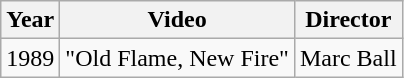<table class="wikitable">
<tr>
<th>Year</th>
<th>Video</th>
<th>Director</th>
</tr>
<tr>
<td>1989</td>
<td>"Old Flame, New Fire"</td>
<td>Marc Ball</td>
</tr>
</table>
